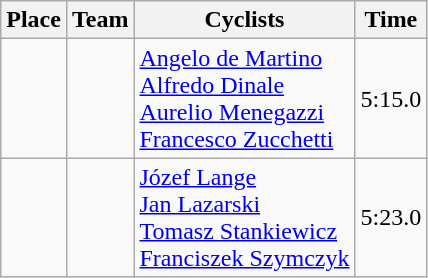<table class=wikitable style="text-align:center">
<tr>
<th>Place</th>
<th>Team</th>
<th>Cyclists</th>
<th>Time</th>
</tr>
<tr>
<td></td>
<td align=left></td>
<td align=left><a href='#'>Angelo de Martino</a> <br> <a href='#'>Alfredo Dinale</a> <br> <a href='#'>Aurelio Menegazzi</a> <br> <a href='#'>Francesco Zucchetti</a></td>
<td>5:15.0</td>
</tr>
<tr>
<td></td>
<td align=left></td>
<td align=left><a href='#'>Józef Lange</a> <br> <a href='#'>Jan Lazarski</a> <br> <a href='#'>Tomasz Stankiewicz</a> <br> <a href='#'>Franciszek Szymczyk</a></td>
<td>5:23.0</td>
</tr>
</table>
